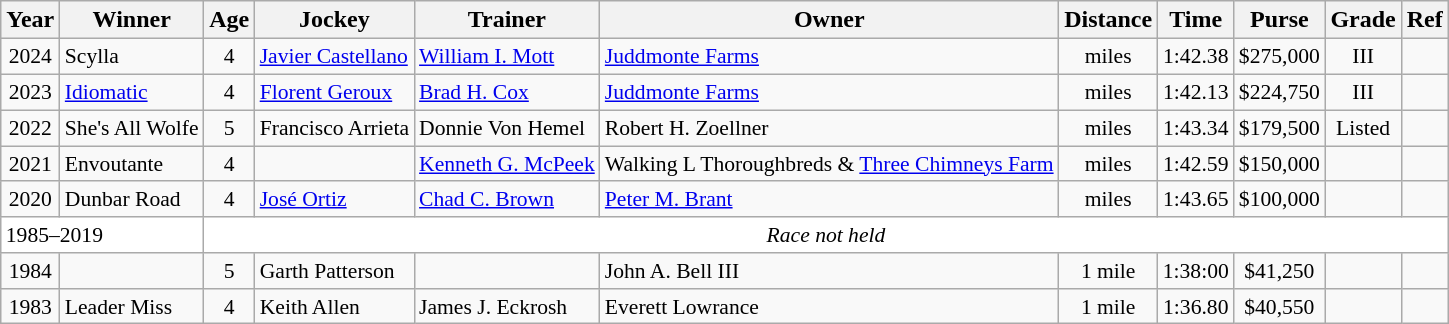<table class="wikitable sortable">
<tr>
<th>Year</th>
<th>Winner</th>
<th>Age</th>
<th>Jockey</th>
<th>Trainer</th>
<th>Owner</th>
<th>Distance</th>
<th>Time</th>
<th>Purse</th>
<th>Grade</th>
<th>Ref</th>
</tr>
<tr style="font-size:90%;">
<td align=center>2024</td>
<td>Scylla</td>
<td align=center>4</td>
<td><a href='#'>Javier Castellano</a></td>
<td><a href='#'>William I. Mott</a></td>
<td><a href='#'>Juddmonte Farms</a></td>
<td align=center> miles</td>
<td align=center>1:42.38</td>
<td align=center>$275,000</td>
<td align=center>III</td>
<td></td>
</tr>
<tr style="font-size:90%;">
<td align=center>2023</td>
<td><a href='#'>Idiomatic</a></td>
<td align=center>4</td>
<td><a href='#'>Florent Geroux</a></td>
<td><a href='#'>Brad H. Cox</a></td>
<td><a href='#'>Juddmonte Farms</a></td>
<td align=center> miles</td>
<td align=center>1:42.13</td>
<td align=center>$224,750</td>
<td align=center>III</td>
<td></td>
</tr>
<tr style="font-size:90%;">
<td align=center>2022</td>
<td>She's All Wolfe</td>
<td align=center>5</td>
<td>Francisco Arrieta</td>
<td>Donnie Von Hemel</td>
<td>Robert H. Zoellner</td>
<td align=center> miles</td>
<td align=center>1:43.34</td>
<td align=center>$179,500</td>
<td align=center>Listed</td>
<td></td>
</tr>
<tr style="font-size:90%;">
<td align=center>2021</td>
<td>Envoutante</td>
<td align=center>4</td>
<td></td>
<td><a href='#'>Kenneth G. McPeek</a></td>
<td>Walking L Thoroughbreds & <a href='#'>Three Chimneys Farm</a></td>
<td align=center> miles</td>
<td align=center>1:42.59</td>
<td align=center>$150,000</td>
<td align=center></td>
<td></td>
</tr>
<tr style="font-size:90%;">
<td align=center>2020</td>
<td>Dunbar Road</td>
<td align=center>4</td>
<td><a href='#'>José Ortiz</a></td>
<td><a href='#'>Chad C. Brown</a></td>
<td><a href='#'>Peter M. Brant</a></td>
<td align=center> miles</td>
<td align=center>1:43.65</td>
<td align=center>$100,000</td>
<td align=center></td>
<td></td>
</tr>
<tr style="font-size:90%; background-color:white">
<td align="left" colspan=2>1985–2019</td>
<td align="center" colspan=9><em>Race not held</em></td>
</tr>
<tr style="font-size:90%;">
<td align=center>1984</td>
<td></td>
<td align=center>5</td>
<td>Garth Patterson</td>
<td></td>
<td>John A. Bell III</td>
<td align=center>1 mile</td>
<td align=center>1:38:00</td>
<td align=center>$41,250</td>
<td align=center></td>
<td></td>
</tr>
<tr style="font-size:90%;">
<td align=center>1983</td>
<td>Leader Miss</td>
<td align=center>4</td>
<td>Keith Allen</td>
<td>James J. Eckrosh</td>
<td>Everett Lowrance</td>
<td align=center>1 mile</td>
<td align=center>1:36.80</td>
<td align=center>$40,550</td>
<td align=center></td>
<td></td>
</tr>
</table>
